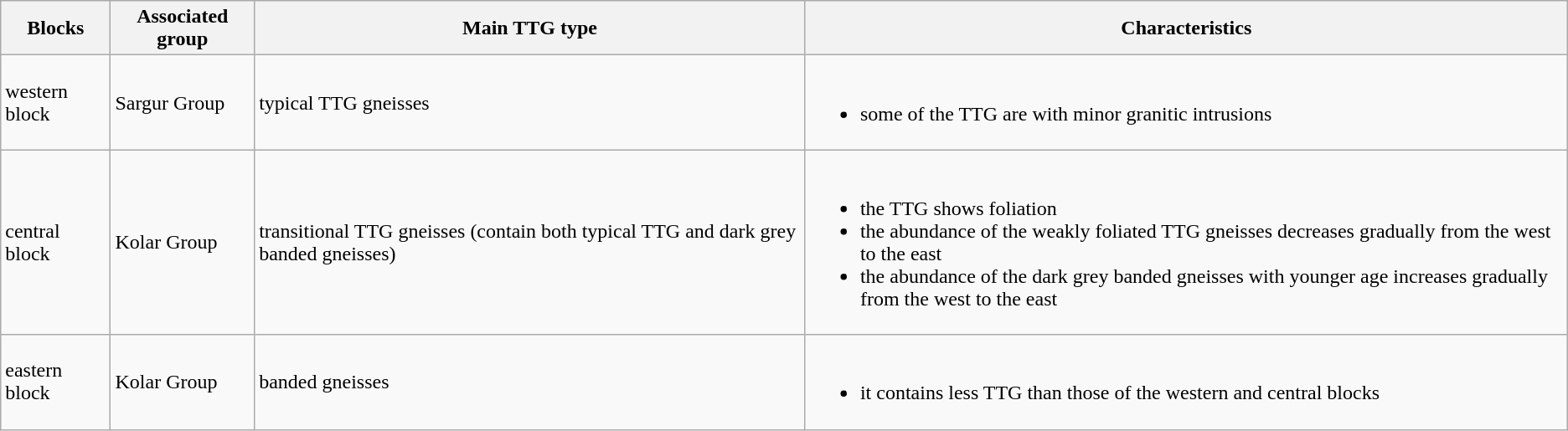<table class="wikitable">
<tr>
<th>Blocks</th>
<th>Associated group</th>
<th>Main TTG type</th>
<th>Characteristics</th>
</tr>
<tr>
<td>western block</td>
<td>Sargur Group</td>
<td>typical TTG gneisses</td>
<td><br><ul><li>some of the TTG are with minor granitic intrusions</li></ul></td>
</tr>
<tr>
<td>central block</td>
<td>Kolar Group</td>
<td>transitional TTG gneisses (contain both typical TTG and dark grey banded gneisses)</td>
<td><br><ul><li>the TTG shows foliation</li><li>the abundance of the weakly foliated TTG gneisses decreases gradually from the west to the east</li><li>the abundance of the dark grey banded gneisses with younger age increases gradually from the west to the east</li></ul></td>
</tr>
<tr>
<td>eastern block</td>
<td>Kolar Group</td>
<td>banded gneisses</td>
<td><br><ul><li>it contains less TTG than those of the western and central blocks</li></ul></td>
</tr>
</table>
